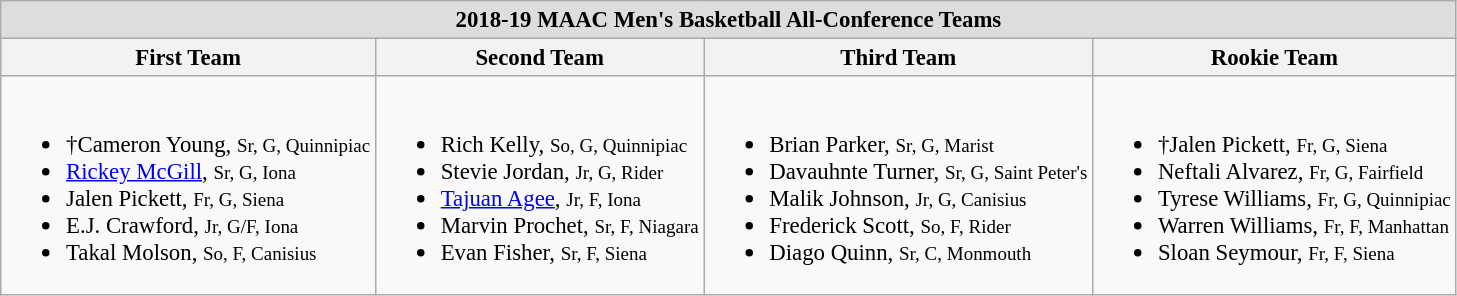<table class="wikitable" style="white-space:nowrap;font-size:95%;">
<tr>
<td colspan="4" style="text-align:center; background:#ddd;"><strong>2018-19 MAAC Men's Basketball All-Conference Teams</strong> </td>
</tr>
<tr>
<th>First Team</th>
<th>Second Team</th>
<th>Third Team</th>
<th>Rookie Team</th>
</tr>
<tr>
<td><br><ul><li>†Cameron Young, <small>Sr, G, Quinnipiac</small></li><li><a href='#'>Rickey McGill</a>, <small>Sr, G, Iona</small></li><li>Jalen Pickett, <small>Fr, G, Siena</small></li><li>E.J. Crawford, <small>Jr, G/F, Iona</small></li><li>Takal Molson, <small>So, F, Canisius</small></li></ul></td>
<td><br><ul><li>Rich Kelly, <small>So, G, Quinnipiac</small></li><li>Stevie Jordan, <small>Jr, G, Rider</small></li><li><a href='#'>Tajuan Agee</a>, <small>Jr, F, Iona</small></li><li>Marvin Prochet, <small>Sr, F, Niagara</small></li><li>Evan Fisher, <small>Sr, F, Siena</small></li></ul></td>
<td><br><ul><li>Brian Parker, <small>Sr, G, Marist</small></li><li>Davauhnte Turner, <small>Sr, G, Saint Peter's</small></li><li>Malik Johnson, <small>Jr, G, Canisius</small></li><li>Frederick Scott, <small>So, F, Rider</small></li><li>Diago Quinn, <small>Sr, C, Monmouth</small></li></ul></td>
<td><br><ul><li>†Jalen Pickett, <small>Fr, G, Siena</small></li><li>Neftali Alvarez, <small>Fr, G, Fairfield</small></li><li>Tyrese Williams, <small>Fr, G, Quinnipiac</small></li><li>Warren Williams, <small>Fr, F, Manhattan</small></li><li>Sloan Seymour, <small>Fr, F, Siena</small></li></ul></td>
</tr>
</table>
